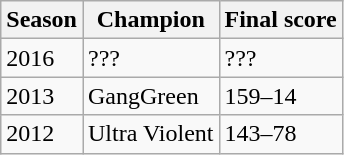<table class="wikitable">
<tr>
<th>Season</th>
<th>Champion</th>
<th>Final score</th>
</tr>
<tr>
<td>2016</td>
<td>???</td>
<td>???</td>
</tr>
<tr>
<td>2013</td>
<td>GangGreen</td>
<td>159–14</td>
</tr>
<tr>
<td>2012</td>
<td>Ultra Violent</td>
<td>143–78</td>
</tr>
</table>
